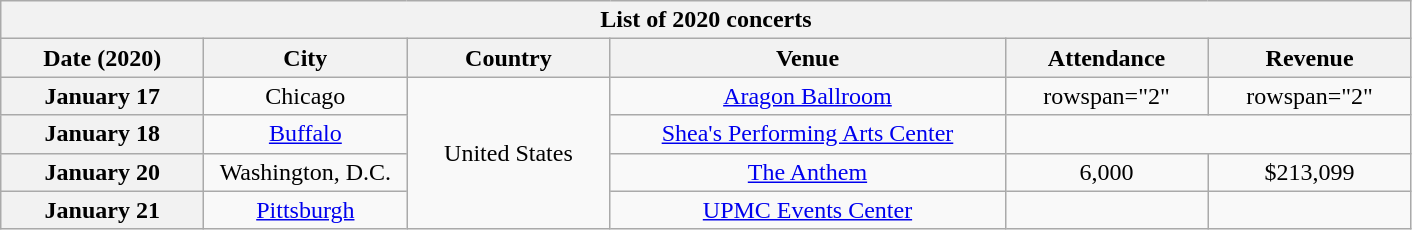<table class="wikitable" style="text-align:center;">
<tr>
<th colspan="7" width="840">List of 2020 concerts</th>
</tr>
<tr>
<th scope="col" style="width:8em;">Date (2020)</th>
<th scope="col" style="width:8em;">City</th>
<th scope="col" style="width:8em;">Country</th>
<th scope="col" style="width:16em;">Venue</th>
<th scope="col" style="width:8em;">Attendance</th>
<th scope="col" style="width:8em;">Revenue</th>
</tr>
<tr>
<th scope="row" style="text-align:center;">January 17</th>
<td>Chicago</td>
<td rowspan="4">United States</td>
<td><a href='#'>Aragon Ballroom</a></td>
<td>rowspan="2" </td>
<td>rowspan="2" </td>
</tr>
<tr>
<th scope="row" style="text-align:center;">January 18</th>
<td><a href='#'>Buffalo</a></td>
<td><a href='#'>Shea's Performing Arts Center</a></td>
</tr>
<tr>
<th scope="row" style="text-align:center;">January 20</th>
<td>Washington, D.C.</td>
<td><a href='#'>The Anthem</a></td>
<td>6,000</td>
<td>$213,099</td>
</tr>
<tr>
<th scope="row" style="text-align:center;">January 21</th>
<td><a href='#'>Pittsburgh</a></td>
<td><a href='#'>UPMC Events Center</a></td>
<td></td>
<td></td>
</tr>
</table>
